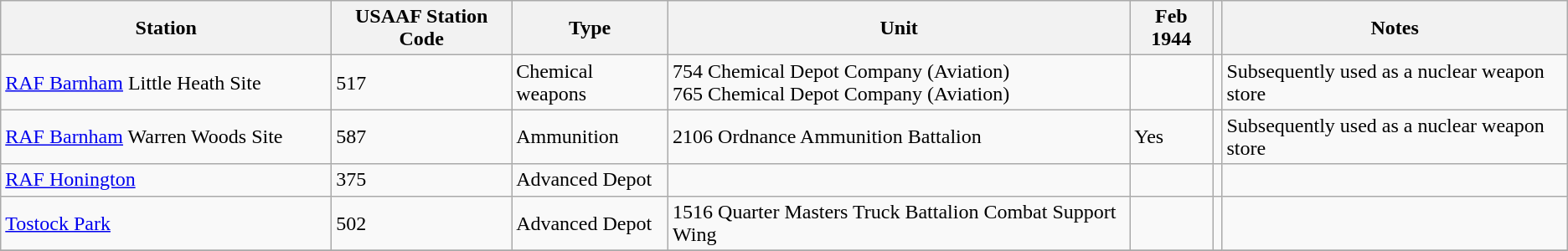<table class="wikitable sortable">
<tr align=center>
<th style="min-width: 16em;">Station</th>
<th align=center style="text-align: center;">USAAF Station Code</th>
<th>Type</th>
<th>Unit</th>
<th>Feb 1944</th>
<th></th>
<th class="unsortable">Notes</th>
</tr>
<tr>
<td><a href='#'>RAF Barnham</a> Little Heath Site</td>
<td>517</td>
<td>Chemical weapons</td>
<td>754 Chemical Depot Company (Aviation) <br> 765 Chemical Depot Company (Aviation)</td>
<td></td>
<td></td>
<td>Subsequently used as a nuclear weapon store</td>
</tr>
<tr>
<td><a href='#'>RAF Barnham</a> Warren Woods  Site</td>
<td>587</td>
<td>Ammunition</td>
<td>2106 Ordnance Ammunition Battalion</td>
<td>Yes</td>
<td></td>
<td>Subsequently used as a nuclear weapon store</td>
</tr>
<tr>
<td><a href='#'>RAF Honington</a></td>
<td>375</td>
<td>Advanced Depot</td>
<td></td>
<td></td>
<td></td>
<td></td>
</tr>
<tr>
<td><a href='#'>Tostock Park</a></td>
<td>502</td>
<td>Advanced Depot</td>
<td>1516 Quarter Masters Truck Battalion Combat Support Wing</td>
<td></td>
<td></td>
<td></td>
</tr>
<tr>
</tr>
</table>
